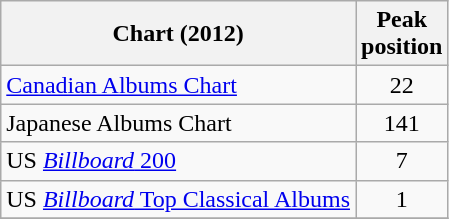<table class="wikitable sortable">
<tr>
<th align="left">Chart (2012)</th>
<th align="left">Peak<br>position</th>
</tr>
<tr>
<td align="left"><a href='#'>Canadian Albums Chart</a></td>
<td align="center">22</td>
</tr>
<tr>
<td align="left">Japanese Albums Chart</td>
<td align="center">141</td>
</tr>
<tr>
<td align="left">US <a href='#'><em>Billboard</em> 200</a></td>
<td align="center">7</td>
</tr>
<tr>
<td align="left">US <a href='#'><em>Billboard</em> Top Classical Albums</a></td>
<td align="center">1</td>
</tr>
<tr>
</tr>
</table>
